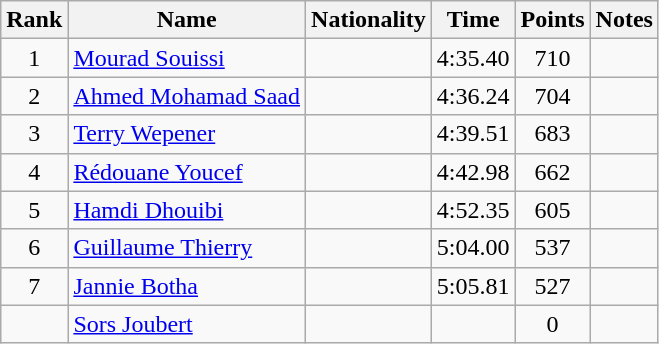<table class="wikitable sortable" style="text-align:center">
<tr>
<th>Rank</th>
<th>Name</th>
<th>Nationality</th>
<th>Time</th>
<th>Points</th>
<th>Notes</th>
</tr>
<tr>
<td>1</td>
<td align="left"><a href='#'>Mourad Souissi</a></td>
<td align=left></td>
<td>4:35.40</td>
<td>710</td>
<td></td>
</tr>
<tr>
<td>2</td>
<td align="left"><a href='#'>Ahmed Mohamad Saad</a></td>
<td align=left></td>
<td>4:36.24</td>
<td>704</td>
<td></td>
</tr>
<tr>
<td>3</td>
<td align="left"><a href='#'>Terry Wepener</a></td>
<td align=left></td>
<td>4:39.51</td>
<td>683</td>
<td></td>
</tr>
<tr>
<td>4</td>
<td align="left"><a href='#'>Rédouane Youcef</a></td>
<td align=left></td>
<td>4:42.98</td>
<td>662</td>
<td></td>
</tr>
<tr>
<td>5</td>
<td align="left"><a href='#'>Hamdi Dhouibi</a></td>
<td align=left></td>
<td>4:52.35</td>
<td>605</td>
<td></td>
</tr>
<tr>
<td>6</td>
<td align="left"><a href='#'>Guillaume Thierry</a></td>
<td align=left></td>
<td>5:04.00</td>
<td>537</td>
<td></td>
</tr>
<tr>
<td>7</td>
<td align="left"><a href='#'>Jannie Botha</a></td>
<td align=left></td>
<td>5:05.81</td>
<td>527</td>
<td></td>
</tr>
<tr>
<td></td>
<td align="left"><a href='#'>Sors Joubert</a></td>
<td align=left></td>
<td></td>
<td>0</td>
<td></td>
</tr>
</table>
